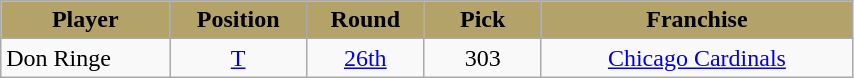<table class="wikitable" style="text-align:center" width="45%">
<tr style="background:#B3A369;color:black;">
<td><strong>Player</strong></td>
<td><strong>Position</strong></td>
<td><strong>Round</strong></td>
<td>  <strong>Pick</strong>  </td>
<td><strong>Franchise</strong></td>
</tr>
<tr>
<td align=left>Don Ringe</td>
<td><a href='#'>T</a></td>
<td><a href='#'>26th</a></td>
<td>303</td>
<td>  <a href='#'>Chicago Cardinals</a>  </td>
</tr>
</table>
